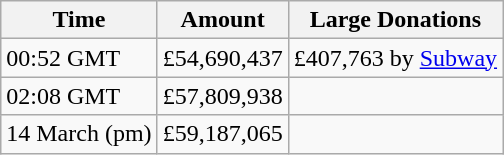<table class="wikitable">
<tr>
<th>Time</th>
<th>Amount</th>
<th>Large Donations</th>
</tr>
<tr>
<td>00:52 GMT</td>
<td>£54,690,437</td>
<td>£407,763 by <a href='#'>Subway</a></td>
</tr>
<tr>
<td>02:08 GMT</td>
<td>£57,809,938</td>
<td></td>
</tr>
<tr>
<td>14 March (pm)</td>
<td>£59,187,065</td>
<td></td>
</tr>
</table>
